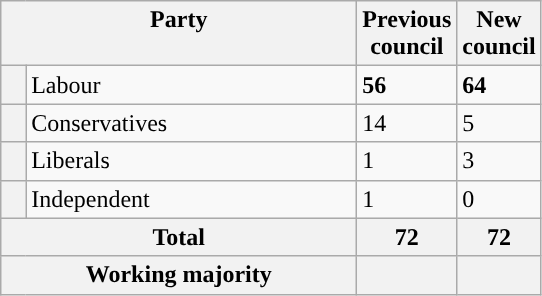<table class="wikitable">
<tr>
<th valign=top colspan="2" style="width: 230px">Party</th>
<th valign=top style="width: 30px">Previous council</th>
<th valign=top style="width: 30px">New council</th>
</tr>
<tr>
<th style="background-color: "></th>
<td>Labour</td>
<td><strong>56</strong></td>
<td><strong>64</strong></td>
</tr>
<tr>
<th style="background-color: "></th>
<td>Conservatives</td>
<td>14</td>
<td>5</td>
</tr>
<tr>
<th style="background-color: "></th>
<td>Liberals</td>
<td>1</td>
<td>3</td>
</tr>
<tr>
<th style="background-color: "></th>
<td>Independent</td>
<td>1</td>
<td>0</td>
</tr>
<tr>
<th colspan=2>Total</th>
<th style="text-align: center">72</th>
<th colspan=3>72</th>
</tr>
<tr>
<th colspan=2>Working majority</th>
<th></th>
<th></th>
</tr>
</table>
